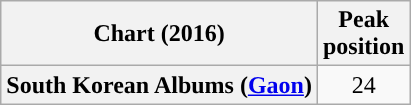<table class="wikitable plainrowheaders">
<tr>
<th>Chart (2016)</th>
<th>Peak<br>position</th>
</tr>
<tr>
<th scope="row">South Korean Albums (<a href='#'>Gaon</a>)</th>
<td align="center">24</td>
</tr>
</table>
